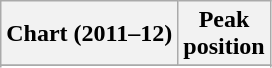<table class="wikitable sortable">
<tr>
<th>Chart (2011–12)</th>
<th>Peak<br>position</th>
</tr>
<tr>
</tr>
<tr>
</tr>
<tr>
</tr>
<tr>
</tr>
<tr>
</tr>
</table>
